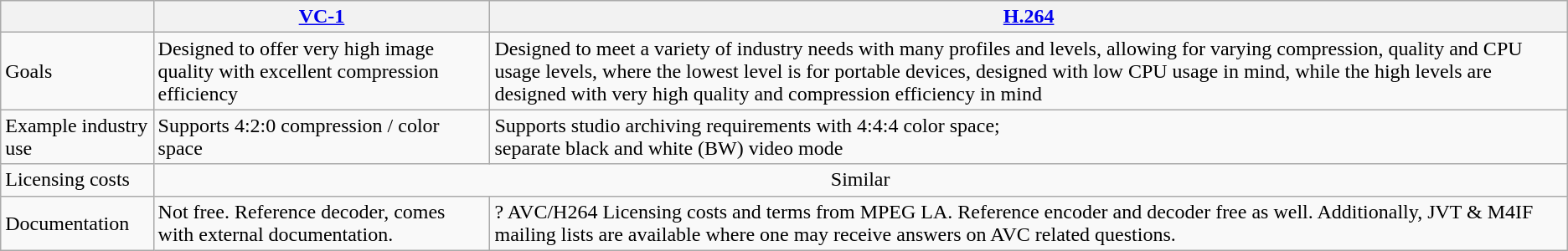<table class="wikitable sortable mw-collapsible">
<tr>
<th></th>
<th><a href='#'>VC-1</a></th>
<th><a href='#'>H.264</a></th>
</tr>
<tr>
<td>Goals</td>
<td>Designed to offer very high image quality with excellent compression efficiency</td>
<td>Designed to meet a variety of industry needs with many profiles and levels, allowing for varying compression, quality and CPU usage levels, where the lowest level is for portable devices, designed with low CPU usage in mind, while the high levels are designed with very high quality and compression efficiency in mind</td>
</tr>
<tr>
<td>Example industry use</td>
<td>Supports 4:2:0 compression / color space</td>
<td>Supports studio archiving requirements with 4:4:4 color space; <br> separate black and white (BW) video mode</td>
</tr>
<tr>
<td>Licensing costs</td>
<td colspan="2" style="text-align:center;">Similar</td>
</tr>
<tr>
<td>Documentation</td>
<td>Not free.  Reference decoder, comes with external documentation.</td>
<td>? AVC/H264 Licensing costs and terms from MPEG LA. Reference encoder and decoder free as well. Additionally, JVT & M4IF mailing lists are available where one may receive answers on AVC related questions.</td>
</tr>
</table>
